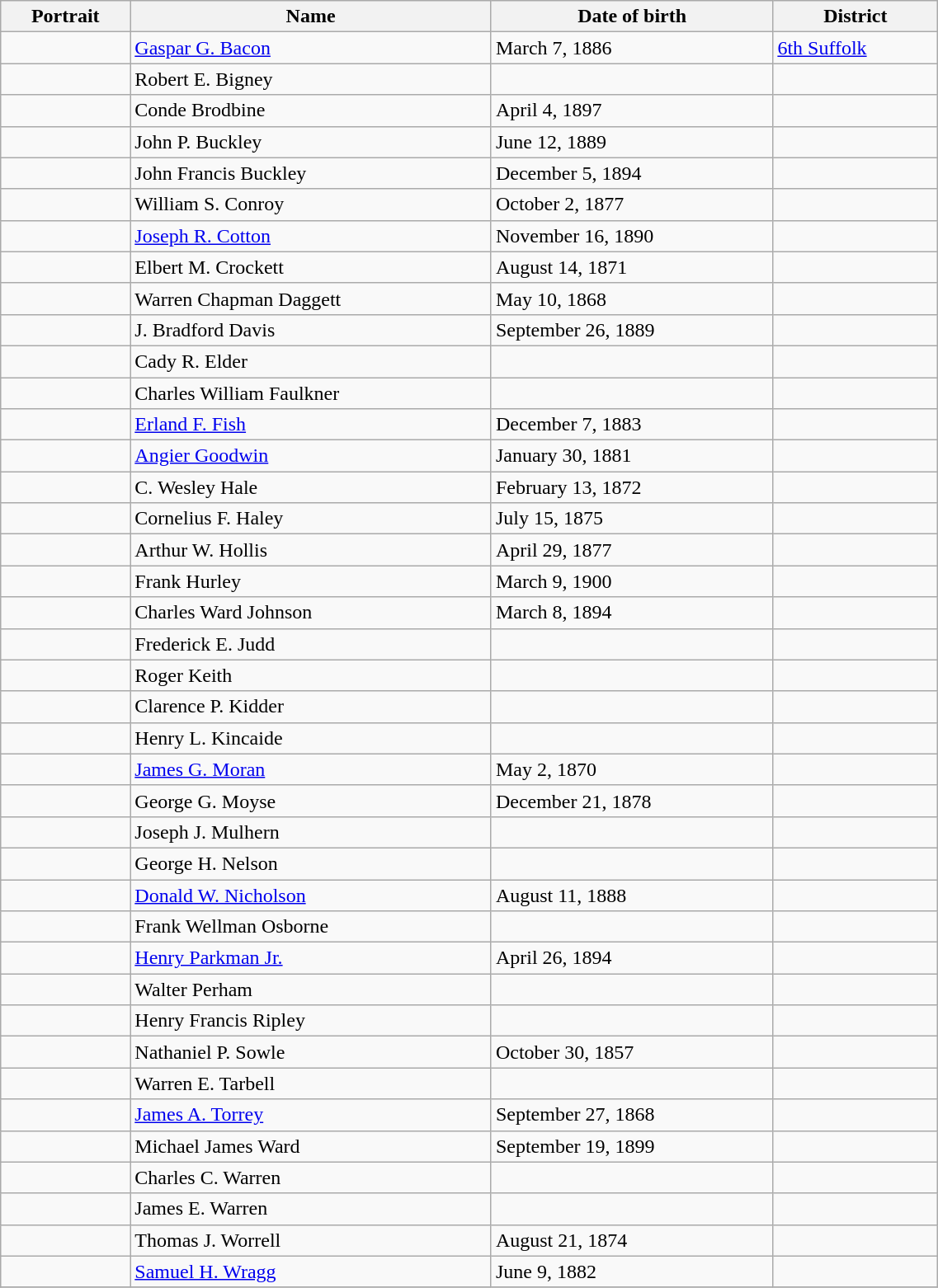<table class='wikitable sortable' style="width:60%">
<tr>
<th>Portrait</th>
<th>Name </th>
<th>Date of birth </th>
<th>District </th>
</tr>
<tr>
<td></td>
<td><a href='#'>Gaspar G. Bacon</a></td>
<td>March 7, 1886</td>
<td><a href='#'>6th Suffolk</a></td>
</tr>
<tr>
<td></td>
<td>Robert E. Bigney</td>
<td></td>
<td></td>
</tr>
<tr>
<td></td>
<td>Conde Brodbine</td>
<td>April 4, 1897</td>
<td></td>
</tr>
<tr>
<td></td>
<td>John P. Buckley</td>
<td>June 12, 1889</td>
<td></td>
</tr>
<tr>
<td></td>
<td>John Francis Buckley</td>
<td>December 5, 1894</td>
<td></td>
</tr>
<tr>
<td></td>
<td>William S. Conroy</td>
<td>October 2, 1877</td>
<td></td>
</tr>
<tr>
<td></td>
<td><a href='#'>Joseph R. Cotton</a></td>
<td>November 16, 1890</td>
<td></td>
</tr>
<tr>
<td></td>
<td>Elbert M. Crockett</td>
<td>August 14, 1871</td>
<td></td>
</tr>
<tr>
<td></td>
<td>Warren Chapman Daggett</td>
<td>May 10, 1868</td>
<td></td>
</tr>
<tr>
<td></td>
<td>J. Bradford Davis</td>
<td>September 26, 1889</td>
<td></td>
</tr>
<tr>
<td></td>
<td>Cady R. Elder</td>
<td></td>
<td></td>
</tr>
<tr>
<td></td>
<td>Charles William Faulkner</td>
<td></td>
<td></td>
</tr>
<tr>
<td></td>
<td><a href='#'>Erland F. Fish</a></td>
<td>December 7, 1883</td>
<td></td>
</tr>
<tr>
<td></td>
<td><a href='#'>Angier Goodwin</a></td>
<td>January 30, 1881</td>
<td></td>
</tr>
<tr>
<td></td>
<td>C. Wesley Hale</td>
<td>February 13, 1872</td>
<td></td>
</tr>
<tr>
<td></td>
<td>Cornelius F. Haley</td>
<td>July 15, 1875</td>
<td></td>
</tr>
<tr>
<td></td>
<td>Arthur W. Hollis</td>
<td>April 29, 1877</td>
<td></td>
</tr>
<tr>
<td></td>
<td>Frank Hurley</td>
<td>March 9, 1900</td>
<td></td>
</tr>
<tr>
<td></td>
<td>Charles Ward Johnson</td>
<td>March 8, 1894</td>
<td></td>
</tr>
<tr>
<td></td>
<td>Frederick E. Judd</td>
<td></td>
<td></td>
</tr>
<tr>
<td></td>
<td>Roger Keith</td>
<td></td>
<td></td>
</tr>
<tr>
<td></td>
<td>Clarence P. Kidder</td>
<td></td>
<td></td>
</tr>
<tr>
<td></td>
<td>Henry L. Kincaide</td>
<td></td>
<td></td>
</tr>
<tr>
<td></td>
<td><a href='#'>James G. Moran</a></td>
<td>May 2, 1870</td>
<td></td>
</tr>
<tr>
<td></td>
<td>George G. Moyse</td>
<td>December 21, 1878</td>
<td></td>
</tr>
<tr>
<td></td>
<td>Joseph J. Mulhern</td>
<td></td>
<td></td>
</tr>
<tr>
<td></td>
<td>George H. Nelson</td>
<td></td>
<td></td>
</tr>
<tr>
<td></td>
<td><a href='#'>Donald W. Nicholson</a></td>
<td>August 11, 1888</td>
<td></td>
</tr>
<tr>
<td></td>
<td>Frank Wellman Osborne</td>
<td></td>
<td></td>
</tr>
<tr>
<td></td>
<td><a href='#'>Henry Parkman Jr.</a></td>
<td>April 26, 1894</td>
<td></td>
</tr>
<tr>
<td></td>
<td>Walter Perham</td>
<td></td>
<td></td>
</tr>
<tr>
<td></td>
<td>Henry Francis Ripley</td>
<td></td>
<td></td>
</tr>
<tr>
<td></td>
<td>Nathaniel P. Sowle</td>
<td>October 30, 1857</td>
<td></td>
</tr>
<tr>
<td></td>
<td>Warren E. Tarbell</td>
<td></td>
<td></td>
</tr>
<tr>
<td></td>
<td><a href='#'>James A. Torrey</a></td>
<td>September 27, 1868</td>
<td></td>
</tr>
<tr>
<td></td>
<td>Michael James Ward</td>
<td>September 19, 1899</td>
<td></td>
</tr>
<tr>
<td></td>
<td>Charles C. Warren</td>
<td></td>
<td></td>
</tr>
<tr>
<td></td>
<td>James E. Warren</td>
<td></td>
<td></td>
</tr>
<tr>
<td></td>
<td>Thomas J. Worrell</td>
<td>August 21, 1874</td>
<td></td>
</tr>
<tr>
<td></td>
<td><a href='#'>Samuel H. Wragg</a></td>
<td>June 9, 1882</td>
<td></td>
</tr>
<tr>
</tr>
</table>
